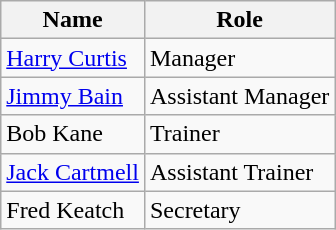<table class="wikitable">
<tr>
<th>Name</th>
<th>Role</th>
</tr>
<tr>
<td> <a href='#'>Harry Curtis</a></td>
<td>Manager</td>
</tr>
<tr>
<td> <a href='#'>Jimmy Bain</a></td>
<td>Assistant Manager</td>
</tr>
<tr>
<td> Bob Kane</td>
<td>Trainer</td>
</tr>
<tr>
<td> <a href='#'>Jack Cartmell</a></td>
<td>Assistant Trainer</td>
</tr>
<tr>
<td> Fred Keatch</td>
<td>Secretary</td>
</tr>
</table>
